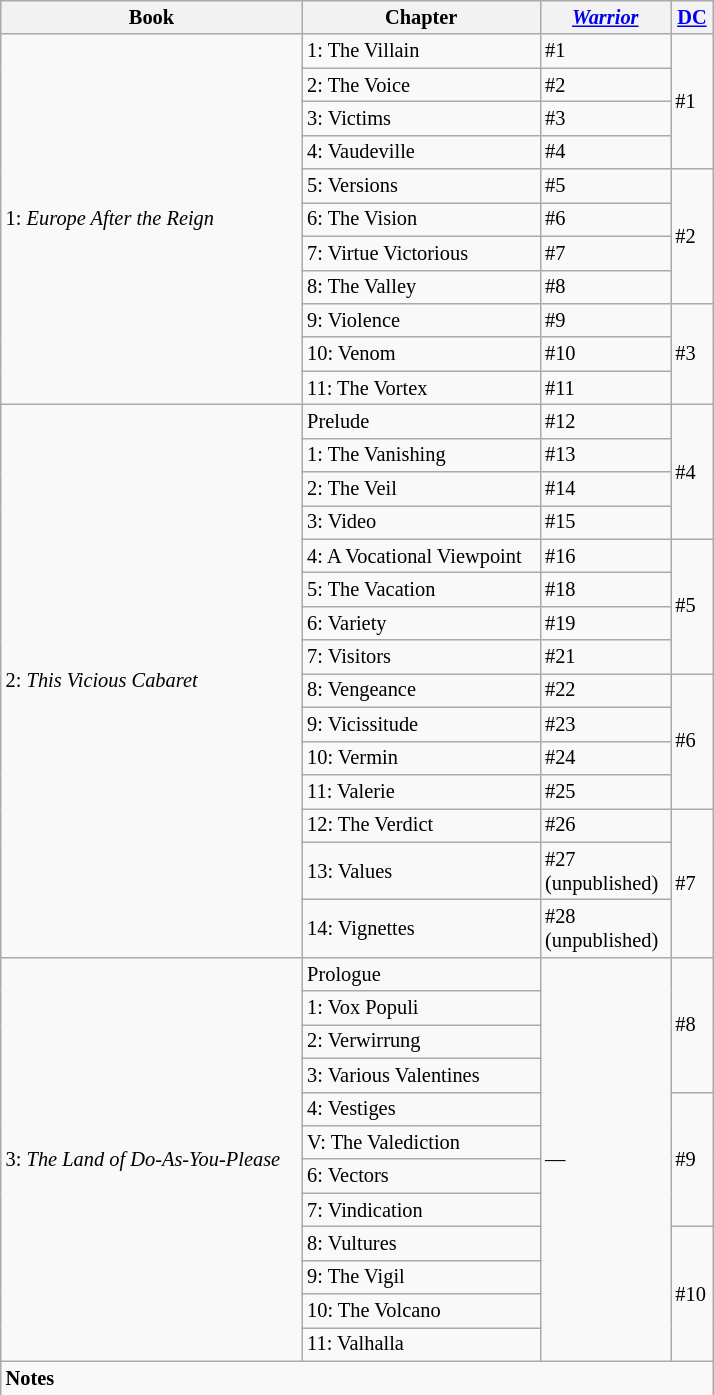<table class="wikitable mw-collapsible collapsed floatright" style="width:35em;text-align:left;font-size:85%;">
<tr>
<th>Book</th>
<th>Chapter</th>
<th><a href='#'><em>Warrior</em></a></th>
<th><a href='#'>DC</a></th>
</tr>
<tr>
<td rowspan=11>1: <em>Europe After the Reign</em></td>
<td>1: The Villain</td>
<td>#1<br></td>
<td rowspan=4>#1<br></td>
</tr>
<tr>
<td>2: The Voice</td>
<td>#2<br></td>
</tr>
<tr>
<td>3: Victims</td>
<td>#3<br></td>
</tr>
<tr>
<td>4: Vaudeville</td>
<td>#4<br></td>
</tr>
<tr>
<td>5: Versions</td>
<td>#5<br></td>
<td rowspan=4>#2<br></td>
</tr>
<tr>
<td>6: The Vision</td>
<td>#6<br></td>
</tr>
<tr>
<td>7: Virtue Victorious</td>
<td>#7<br></td>
</tr>
<tr>
<td>8: The Valley</td>
<td>#8<br></td>
</tr>
<tr>
<td>9: Violence</td>
<td>#9<br></td>
<td rowspan=3>#3<br></td>
</tr>
<tr>
<td>10: Venom</td>
<td>#10<br></td>
</tr>
<tr>
<td>11: The Vortex</td>
<td>#11<br></td>
</tr>
<tr>
<td rowspan=15>2: <em>This Vicious Cabaret</em></td>
<td>Prelude</td>
<td>#12<br></td>
<td rowspan=4>#4<br></td>
</tr>
<tr>
<td>1: The Vanishing</td>
<td>#13<br></td>
</tr>
<tr>
<td>2: The Veil</td>
<td>#14<br></td>
</tr>
<tr>
<td>3: Video</td>
<td>#15<br></td>
</tr>
<tr>
<td>4: A Vocational Viewpoint</td>
<td>#16<br></td>
<td rowspan=4>#5<br></td>
</tr>
<tr>
<td>5: The Vacation</td>
<td>#18<br></td>
</tr>
<tr>
<td>6: Variety</td>
<td>#19<br></td>
</tr>
<tr>
<td>7: Visitors</td>
<td>#21<br></td>
</tr>
<tr>
<td>8: Vengeance</td>
<td>#22<br></td>
<td rowspan=4>#6<br></td>
</tr>
<tr>
<td>9: Vicissitude</td>
<td>#23<br></td>
</tr>
<tr>
<td>10: Vermin</td>
<td>#24<br></td>
</tr>
<tr>
<td>11: Valerie</td>
<td>#25<br></td>
</tr>
<tr>
<td>12: The Verdict</td>
<td>#26<br></td>
<td rowspan=3>#7<br></td>
</tr>
<tr>
<td>13: Values</td>
<td>#27<br>(unpublished)</td>
</tr>
<tr>
<td>14: Vignettes</td>
<td>#28<br>(unpublished)</td>
</tr>
<tr>
<td rowspan=12>3: <em>The Land of Do-As-You-Please</em></td>
<td>Prologue</td>
<td rowspan=12>—</td>
<td rowspan=4>#8<br></td>
</tr>
<tr>
<td>1: Vox Populi</td>
</tr>
<tr>
<td>2: Verwirrung</td>
</tr>
<tr>
<td>3: Various Valentines</td>
</tr>
<tr>
<td>4: Vestiges</td>
<td rowspan=4>#9<br></td>
</tr>
<tr>
<td>V: The Valediction</td>
</tr>
<tr>
<td>6: Vectors</td>
</tr>
<tr>
<td>7: Vindication</td>
</tr>
<tr>
<td>8: Vultures</td>
<td rowspan=4>#10<br></td>
</tr>
<tr>
<td>9: The Vigil</td>
</tr>
<tr>
<td>10: The Volcano</td>
</tr>
<tr>
<td>11: Valhalla</td>
</tr>
<tr>
<td colspan=4><strong>Notes</strong><br></td>
</tr>
</table>
